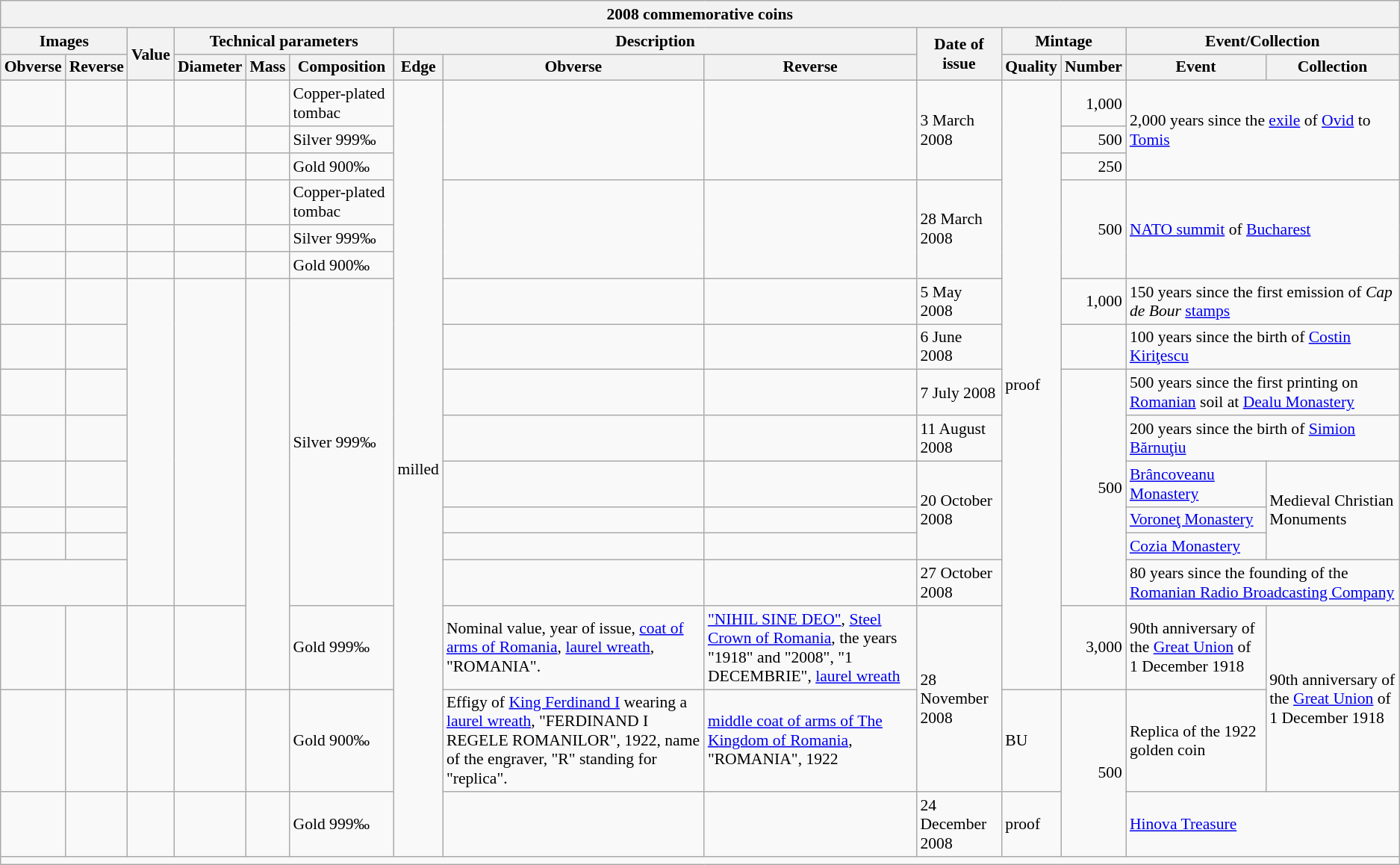<table class="wikitable" style="font-size: 90%">
<tr>
<th colspan="14">2008 commemorative coins</th>
</tr>
<tr>
<th colspan=2>Images</th>
<th rowspan=2>Value</th>
<th colspan=3>Technical parameters</th>
<th colspan=3>Description</th>
<th rowspan=2>Date of issue</th>
<th colspan=2>Mintage</th>
<th colspan=2>Event/Collection</th>
</tr>
<tr>
<th>Obverse</th>
<th>Reverse</th>
<th>Diameter</th>
<th>Mass</th>
<th>Composition</th>
<th>Edge</th>
<th>Obverse</th>
<th>Reverse</th>
<th>Quality</th>
<th>Number</th>
<th>Event</th>
<th>Collection</th>
</tr>
<tr>
<td></td>
<td></td>
<td align = right></td>
<td align = right></td>
<td align = right></td>
<td>Copper-plated tombac</td>
<td rowspan="17">milled</td>
<td rowspan=3></td>
<td rowspan=3></td>
<td rowspan=3>3 March 2008</td>
<td rowspan="15">proof</td>
<td align = right>1,000</td>
<td colspan=2 rowspan=3>2,000 years since the <a href='#'>exile</a> of <a href='#'>Ovid</a> to <a href='#'>Tomis</a></td>
</tr>
<tr>
<td></td>
<td></td>
<td align = right></td>
<td align = right></td>
<td align = right></td>
<td>Silver 999‰</td>
<td align = right>500</td>
</tr>
<tr>
<td></td>
<td></td>
<td align = right></td>
<td align = right></td>
<td align = right></td>
<td>Gold 900‰</td>
<td align = right>250</td>
</tr>
<tr>
<td></td>
<td></td>
<td align = right></td>
<td align = right></td>
<td align = right></td>
<td>Copper-plated tombac</td>
<td rowspan=3></td>
<td rowspan=3></td>
<td rowspan=3>28 March 2008</td>
<td rowspan="3" align="right">500</td>
<td colspan=2 rowspan=3><a href='#'>NATO summit</a> of <a href='#'>Bucharest</a></td>
</tr>
<tr>
<td></td>
<td></td>
<td align = right></td>
<td align = right></td>
<td align = right></td>
<td>Silver 999‰</td>
</tr>
<tr>
<td></td>
<td></td>
<td align = right></td>
<td align = right></td>
<td align = right></td>
<td>Gold 900‰</td>
</tr>
<tr>
<td></td>
<td></td>
<td rowspan="8" align="right"></td>
<td rowspan="8" align="right"></td>
<td rowspan="9" align="right"></td>
<td rowspan="8">Silver 999‰</td>
<td></td>
<td></td>
<td>5 May 2008</td>
<td align = right>1,000</td>
<td colspan=2>150 years since the first emission of <em>Cap de Bour</em> <a href='#'>stamps</a></td>
</tr>
<tr>
<td></td>
<td></td>
<td></td>
<td></td>
<td>6 June 2008</td>
<td align = right></td>
<td colspan=2>100 years since the birth of <a href='#'>Costin Kiriţescu</a></td>
</tr>
<tr>
<td></td>
<td></td>
<td></td>
<td></td>
<td>7 July 2008</td>
<td rowspan="6" align="right">500</td>
<td colspan=2>500 years since the first printing on <a href='#'>Romanian</a> soil at <a href='#'>Dealu Monastery</a></td>
</tr>
<tr>
<td></td>
<td></td>
<td></td>
<td></td>
<td>11 August 2008</td>
<td colspan=2>200 years since the birth of <a href='#'>Simion Bărnuţiu</a></td>
</tr>
<tr>
<td></td>
<td></td>
<td></td>
<td></td>
<td rowspan=3>20 October 2008</td>
<td><a href='#'>Brâncoveanu Monastery</a></td>
<td rowspan=3>Medieval Christian Monuments</td>
</tr>
<tr>
<td></td>
<td></td>
<td></td>
<td></td>
<td><a href='#'>Voroneţ Monastery</a></td>
</tr>
<tr>
<td></td>
<td></td>
<td></td>
<td></td>
<td><a href='#'>Cozia Monastery</a></td>
</tr>
<tr>
<td colspan="2"></td>
<td></td>
<td></td>
<td>27 October 2008</td>
<td colspan=2>80 years since the founding of the <a href='#'>Romanian Radio Broadcasting Company</a></td>
</tr>
<tr>
<td></td>
<td></td>
<td align = right></td>
<td align = right></td>
<td>Gold 999‰</td>
<td>Nominal value, year of issue, <a href='#'>coat of arms of Romania</a>, <a href='#'>laurel wreath</a>, "ROMANIA".</td>
<td><a href='#'>"NIHIL SINE DEO"</a>, <a href='#'>Steel Crown of Romania</a>, the years "1918" and "2008", "1 DECEMBRIE", <a href='#'>laurel wreath</a></td>
<td rowspan=2>28 November 2008</td>
<td align = right>3,000</td>
<td>90th anniversary of the <a href='#'>Great Union</a> of 1 December 1918</td>
<td rowspan=2>90th anniversary of the <a href='#'>Great Union</a> of 1 December 1918</td>
</tr>
<tr>
<td></td>
<td></td>
<td align = right></td>
<td align = right></td>
<td align = right></td>
<td>Gold 900‰</td>
<td>Effigy of <a href='#'>King Ferdinand I</a> wearing a <a href='#'>laurel wreath</a>, "FERDINAND I REGELE ROMANILOR", 1922, name of the engraver, "R" standing for "replica".</td>
<td><a href='#'>middle coat of arms of The Kingdom of Romania</a>, "ROMANIA", 1922</td>
<td>BU</td>
<td rowspan="2" align="right">500</td>
<td>Replica of the 1922 golden coin</td>
</tr>
<tr>
<td></td>
<td></td>
<td align = right></td>
<td align = right></td>
<td align = right></td>
<td>Gold 999‰</td>
<td></td>
<td></td>
<td>24 December 2008</td>
<td>proof</td>
<td colspan=2><a href='#'>Hinova Treasure</a></td>
</tr>
<tr>
<td colspan="14"></td>
</tr>
</table>
